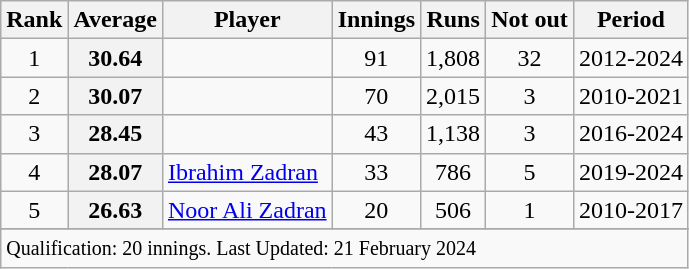<table class="wikitable plainrowheaders sortable">
<tr>
<th scope=col>Rank</th>
<th scope=col>Average</th>
<th scope=col>Player</th>
<th scope=col>Innings</th>
<th scope=col>Runs</th>
<th scope=col>Not out</th>
<th scope=col>Period</th>
</tr>
<tr>
<td align="center">1</td>
<th scope="row" style="text-align:center;"><strong>30.64</strong></th>
<td></td>
<td align="center">91</td>
<td align="center">1,808</td>
<td align="center">32</td>
<td>2012-2024</td>
</tr>
<tr>
<td align="center">2</td>
<th scope="row" style="text-align:center;"><strong>30.07</strong></th>
<td></td>
<td align="center">70</td>
<td align="center">2,015</td>
<td align="center">3</td>
<td>2010-2021</td>
</tr>
<tr>
<td align="center">3</td>
<th scope="row" style="text-align:center;"><strong>28.45</strong></th>
<td></td>
<td align="center">43</td>
<td align="center">1,138</td>
<td align="center">3</td>
<td>2016-2024</td>
</tr>
<tr>
<td align="center">4</td>
<th scope="row" style="text-align:center;"><strong>28.07</strong></th>
<td><a href='#'>Ibrahim Zadran</a></td>
<td align="center">33</td>
<td align="center">786</td>
<td align="center">5</td>
<td>2019-2024</td>
</tr>
<tr>
<td align="center">5</td>
<th scope="row" style="text-align:center;"><strong>26.63</strong></th>
<td><a href='#'>Noor Ali Zadran</a></td>
<td align="center">20</td>
<td align="center">506</td>
<td align="center">1</td>
<td>2010-2017</td>
</tr>
<tr>
</tr>
<tr class=sortbottom>
<td colspan=7><small>Qualification: 20 innings. Last Updated: 21 February 2024</small></td>
</tr>
</table>
